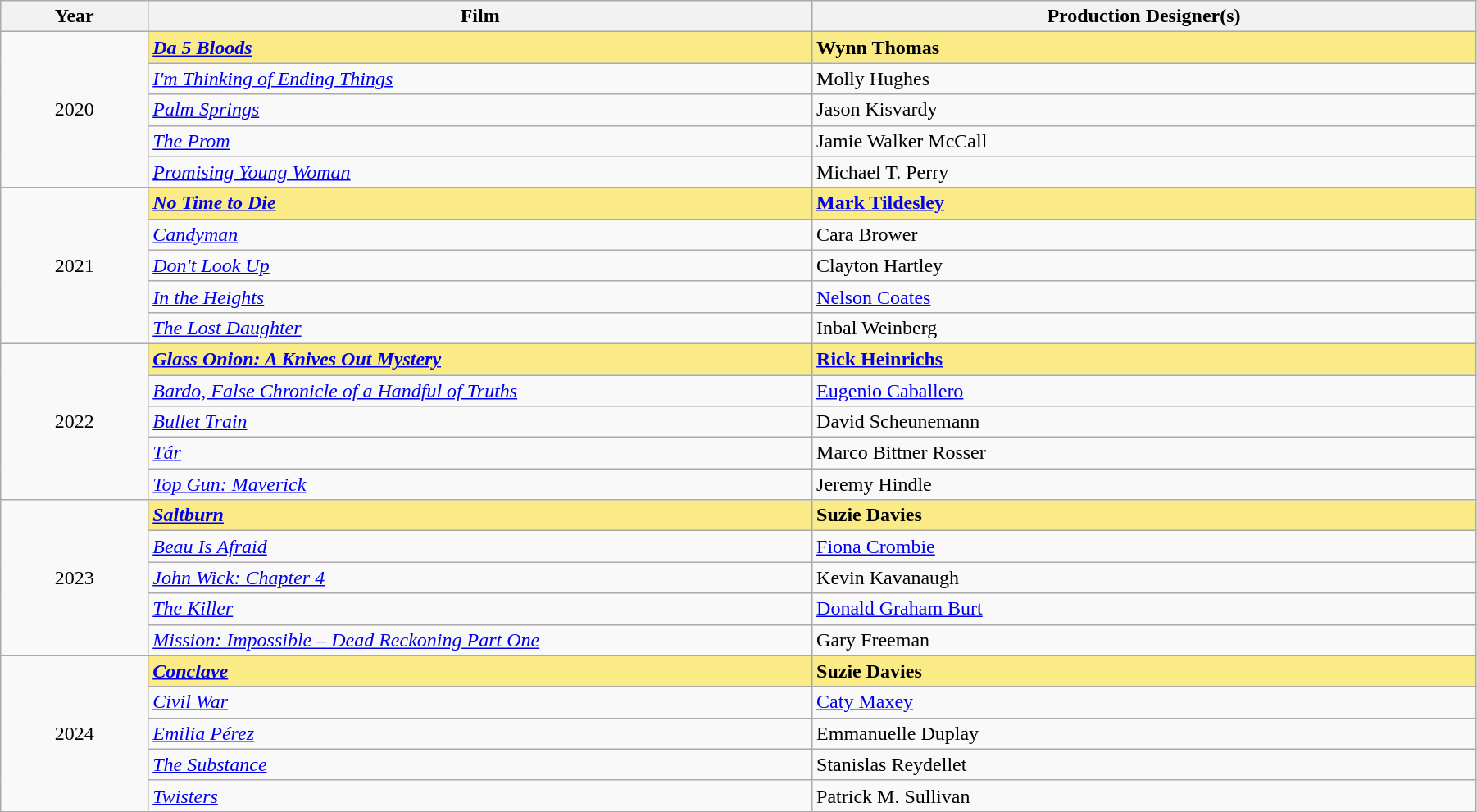<table class="wikitable" width="95%" cellpadding="5">
<tr>
<th width="10%">Year</th>
<th width="45%">Film</th>
<th width="45%">Production Designer(s)</th>
</tr>
<tr>
<td rowspan="5" style="text-align:center;">2020<br></td>
<td style="background:#FAEB86;"><strong><em><a href='#'>Da 5 Bloods</a></em></strong></td>
<td style="background:#FAEB86;"><strong>Wynn Thomas</strong></td>
</tr>
<tr>
<td><em><a href='#'>I'm Thinking of Ending Things</a></em></td>
<td>Molly Hughes</td>
</tr>
<tr>
<td><em><a href='#'>Palm Springs</a></em></td>
<td>Jason Kisvardy</td>
</tr>
<tr>
<td><em><a href='#'>The Prom</a></em></td>
<td>Jamie Walker McCall</td>
</tr>
<tr>
<td><em><a href='#'>Promising Young Woman</a></em></td>
<td>Michael T. Perry</td>
</tr>
<tr>
<td rowspan="5" style="text-align:center;">2021<br></td>
<td style="background:#FAEB86;"><strong><em><a href='#'>No Time to Die</a></em></strong></td>
<td style="background:#FAEB86;"><strong><a href='#'>Mark Tildesley</a></strong></td>
</tr>
<tr>
<td><em><a href='#'>Candyman</a></em></td>
<td>Cara Brower</td>
</tr>
<tr>
<td><em><a href='#'>Don't Look Up</a></em></td>
<td>Clayton Hartley</td>
</tr>
<tr>
<td><em><a href='#'>In the Heights</a></em></td>
<td><a href='#'>Nelson Coates</a></td>
</tr>
<tr>
<td><em><a href='#'>The Lost Daughter</a></em></td>
<td>Inbal Weinberg</td>
</tr>
<tr>
<td rowspan="5" style="text-align:center;">2022<br></td>
<td style="background:#FAEB86;"><strong><em><a href='#'>Glass Onion: A Knives Out Mystery</a></em></strong></td>
<td style="background:#FAEB86;"><strong><a href='#'>Rick Heinrichs</a></strong></td>
</tr>
<tr>
<td><em><a href='#'>Bardo, False Chronicle of a Handful of Truths</a></em></td>
<td><a href='#'>Eugenio Caballero</a></td>
</tr>
<tr>
<td><em><a href='#'>Bullet Train</a></em></td>
<td>David Scheunemann</td>
</tr>
<tr>
<td><em><a href='#'>Tár</a></em></td>
<td>Marco Bittner Rosser</td>
</tr>
<tr>
<td><em><a href='#'>Top Gun: Maverick</a></em></td>
<td>Jeremy Hindle</td>
</tr>
<tr>
<td rowspan="5" style="text-align:center;">2023<br></td>
<td style="background:#FAEB86;"><strong><em><a href='#'>Saltburn</a></em></strong></td>
<td style="background:#FAEB86;"><strong>Suzie Davies</strong></td>
</tr>
<tr>
<td><em><a href='#'>Beau Is Afraid</a></em></td>
<td><a href='#'>Fiona Crombie</a></td>
</tr>
<tr>
<td><em><a href='#'>John Wick: Chapter 4</a></em></td>
<td>Kevin Kavanaugh</td>
</tr>
<tr>
<td><em><a href='#'>The Killer</a></em></td>
<td><a href='#'>Donald Graham Burt</a></td>
</tr>
<tr>
<td><em><a href='#'>Mission: Impossible – Dead Reckoning Part One</a></em></td>
<td>Gary Freeman</td>
</tr>
<tr>
<td rowspan="5" style="text-align:center;">2024<br></td>
<td style="background:#FAEB86;"><strong><em><a href='#'>Conclave</a></em></strong></td>
<td style="background:#FAEB86;"><strong>Suzie Davies</strong></td>
</tr>
<tr>
<td><em><a href='#'>Civil War</a></em></td>
<td><a href='#'>Caty Maxey</a></td>
</tr>
<tr>
<td><em><a href='#'>Emilia Pérez</a></em></td>
<td>Emmanuelle Duplay</td>
</tr>
<tr>
<td><em><a href='#'>The Substance</a></em></td>
<td>Stanislas Reydellet</td>
</tr>
<tr>
<td><em><a href='#'>Twisters</a></em></td>
<td>Patrick M. Sullivan</td>
</tr>
<tr>
</tr>
</table>
